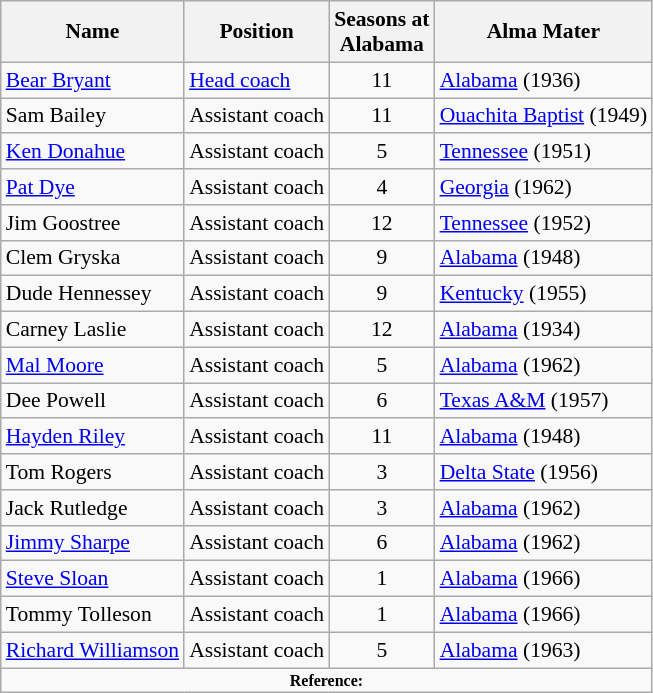<table class="wikitable" border="1" style="font-size:90%;">
<tr>
<th>Name</th>
<th>Position</th>
<th>Seasons at<br>Alabama</th>
<th>Alma Mater</th>
</tr>
<tr>
<td><a href='#'>Bear Bryant</a></td>
<td><a href='#'>Head coach</a></td>
<td align=center>11</td>
<td><a href='#'>Alabama</a> (1936)</td>
</tr>
<tr>
<td>Sam Bailey</td>
<td>Assistant coach</td>
<td align=center>11</td>
<td><a href='#'>Ouachita Baptist</a> (1949)</td>
</tr>
<tr>
<td><a href='#'>Ken Donahue</a></td>
<td>Assistant coach</td>
<td align=center>5</td>
<td><a href='#'>Tennessee</a> (1951)</td>
</tr>
<tr>
<td><a href='#'>Pat Dye</a></td>
<td>Assistant coach</td>
<td align=center>4</td>
<td><a href='#'>Georgia</a> (1962)</td>
</tr>
<tr>
<td>Jim Goostree</td>
<td>Assistant coach</td>
<td align=center>12</td>
<td><a href='#'>Tennessee</a> (1952)</td>
</tr>
<tr>
<td>Clem Gryska</td>
<td>Assistant coach</td>
<td align=center>9</td>
<td><a href='#'>Alabama</a> (1948)</td>
</tr>
<tr>
<td>Dude Hennessey</td>
<td>Assistant coach</td>
<td align=center>9</td>
<td><a href='#'>Kentucky</a> (1955)</td>
</tr>
<tr>
<td>Carney Laslie</td>
<td>Assistant coach</td>
<td align=center>12</td>
<td><a href='#'>Alabama</a> (1934)</td>
</tr>
<tr>
<td><a href='#'>Mal Moore</a></td>
<td>Assistant coach</td>
<td align=center>5</td>
<td><a href='#'>Alabama</a> (1962)</td>
</tr>
<tr>
<td>Dee Powell</td>
<td>Assistant coach</td>
<td align=center>6</td>
<td><a href='#'>Texas A&M</a> (1957)</td>
</tr>
<tr>
<td><a href='#'>Hayden Riley</a></td>
<td>Assistant coach</td>
<td align=center>11</td>
<td><a href='#'>Alabama</a>  (1948)</td>
</tr>
<tr>
<td>Tom Rogers</td>
<td>Assistant coach</td>
<td align=center>3</td>
<td><a href='#'>Delta State</a> (1956)</td>
</tr>
<tr>
<td>Jack Rutledge</td>
<td>Assistant coach</td>
<td align=center>3</td>
<td><a href='#'>Alabama</a>  (1962)</td>
</tr>
<tr>
<td><a href='#'>Jimmy Sharpe</a></td>
<td>Assistant coach</td>
<td align=center>6</td>
<td><a href='#'>Alabama</a> (1962)</td>
</tr>
<tr>
<td><a href='#'>Steve Sloan</a></td>
<td>Assistant coach</td>
<td align=center>1</td>
<td><a href='#'>Alabama</a> (1966)</td>
</tr>
<tr>
<td>Tommy Tolleson</td>
<td>Assistant coach</td>
<td align=center>1</td>
<td><a href='#'>Alabama</a> (1966)</td>
</tr>
<tr>
<td><a href='#'>Richard Williamson</a></td>
<td>Assistant coach</td>
<td align=center>5</td>
<td><a href='#'>Alabama</a> (1963)</td>
</tr>
<tr>
<td colspan="4" style="font-size: 8pt" align="center"><strong>Reference:</strong></td>
</tr>
</table>
